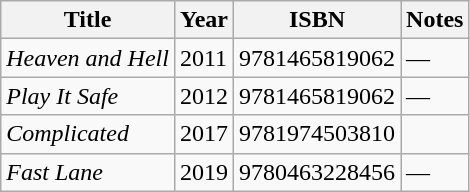<table class="wikitable">
<tr>
<th>Title</th>
<th>Year</th>
<th>ISBN</th>
<th>Notes</th>
</tr>
<tr>
<td><em>Heaven and Hell</em></td>
<td>2011</td>
<td>9781465819062</td>
<td>—</td>
</tr>
<tr>
<td><em>Play It Safe</em></td>
<td>2012</td>
<td>9781465819062</td>
<td>—</td>
</tr>
<tr>
<td><em>Complicated</em></td>
<td>2017</td>
<td>9781974503810</td>
<td></td>
</tr>
<tr>
<td><em>Fast Lane</em></td>
<td>2019</td>
<td>9780463228456</td>
<td>—</td>
</tr>
</table>
